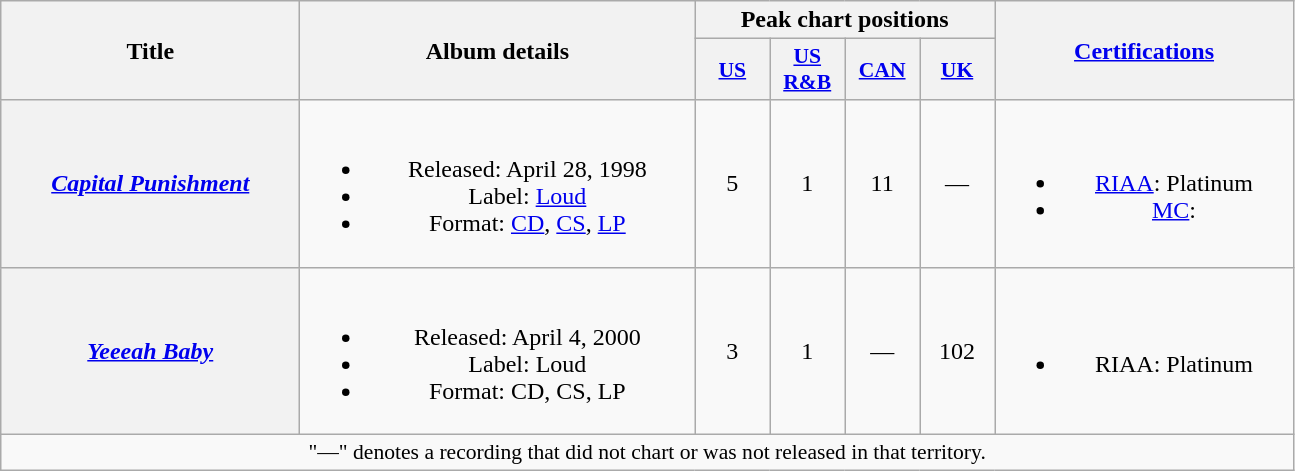<table class="wikitable plainrowheaders" style="text-align:center;" border="1">
<tr>
<th scope="col" rowspan="2" style="width:12em;">Title</th>
<th scope="col" rowspan="2" style="width:16em;">Album details</th>
<th scope="col" colspan="4">Peak chart positions</th>
<th scope="col" rowspan="2" style="width:12em;"><a href='#'>Certifications</a></th>
</tr>
<tr>
<th scope="col" style="width:3.0em;font-size:90%;"><a href='#'>US</a><br></th>
<th scope="col" style="width:3.0em;font-size:90%;"><a href='#'>US R&B</a><br></th>
<th scope="col" style="width:3.0em;font-size:90%;"><a href='#'>CAN</a><br></th>
<th scope="col" style="width:3.0em;font-size:90%;"><a href='#'>UK</a><br></th>
</tr>
<tr>
<th scope="row"><em><a href='#'>Capital Punishment</a></em></th>
<td><br><ul><li>Released: April 28, 1998</li><li>Label: <a href='#'>Loud</a></li><li>Format: <a href='#'>CD</a>, <a href='#'>CS</a>, <a href='#'>LP</a></li></ul></td>
<td>5</td>
<td>1</td>
<td>11</td>
<td>—</td>
<td><br><ul><li><a href='#'>RIAA</a>: Platinum</li><li><a href='#'>MC</a>: </li></ul></td>
</tr>
<tr>
<th scope="row"><em><a href='#'>Yeeeah Baby</a></em></th>
<td><br><ul><li>Released: April 4, 2000</li><li>Label: Loud</li><li>Format: CD, CS, LP</li></ul></td>
<td>3</td>
<td>1</td>
<td>—</td>
<td>102</td>
<td><br><ul><li>RIAA: Platinum</li></ul></td>
</tr>
<tr>
<td colspan="11" style="font-size:90%">"—" denotes a recording that did not chart or was not released in that territory.</td>
</tr>
</table>
